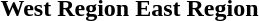<table>
<tr valign=top>
<th align="center">West Region</th>
<th align="center">East Region</th>
</tr>
<tr valign=top>
<td align="left"></td>
<td align="left"></td>
</tr>
</table>
